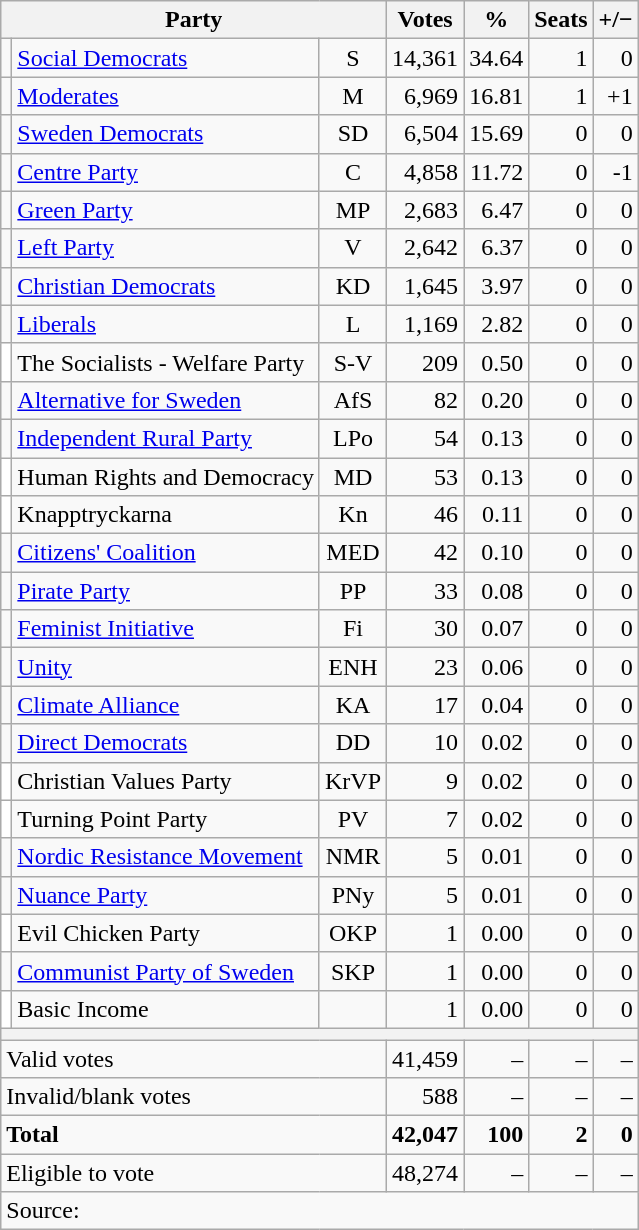<table class=wikitable style=text-align:right>
<tr>
<th colspan=3>Party</th>
<th>Votes</th>
<th>%</th>
<th>Seats</th>
<th>+/−</th>
</tr>
<tr>
<td bgcolor=></td>
<td align=left><a href='#'>Social Democrats</a></td>
<td align=center>S</td>
<td>14,361</td>
<td>34.64</td>
<td>1</td>
<td>0</td>
</tr>
<tr>
<td bgcolor=></td>
<td align=left><a href='#'>Moderates</a></td>
<td align=center>M</td>
<td>6,969</td>
<td>16.81</td>
<td>1</td>
<td>+1</td>
</tr>
<tr>
<td bgcolor=></td>
<td align=left><a href='#'>Sweden Democrats</a></td>
<td align=center>SD</td>
<td>6,504</td>
<td>15.69</td>
<td>0</td>
<td>0</td>
</tr>
<tr>
<td bgcolor=></td>
<td align=left><a href='#'>Centre Party</a></td>
<td align=center>C</td>
<td>4,858</td>
<td>11.72</td>
<td>0</td>
<td>-1</td>
</tr>
<tr>
<td bgcolor=></td>
<td align=left><a href='#'>Green Party</a></td>
<td align=center>MP</td>
<td>2,683</td>
<td>6.47</td>
<td>0</td>
<td>0</td>
</tr>
<tr>
<td bgcolor=></td>
<td align=left><a href='#'>Left Party</a></td>
<td align=center>V</td>
<td>2,642</td>
<td>6.37</td>
<td>0</td>
<td>0</td>
</tr>
<tr>
<td bgcolor=></td>
<td align=left><a href='#'>Christian Democrats</a></td>
<td align=center>KD</td>
<td>1,645</td>
<td>3.97</td>
<td>0</td>
<td>0</td>
</tr>
<tr>
<td bgcolor=></td>
<td align=left><a href='#'>Liberals</a></td>
<td align=center>L</td>
<td>1,169</td>
<td>2.82</td>
<td>0</td>
<td>0</td>
</tr>
<tr>
<td bgcolor=white></td>
<td align=left>The Socialists - Welfare Party</td>
<td align=center>S-V</td>
<td>209</td>
<td>0.50</td>
<td>0</td>
<td>0</td>
</tr>
<tr>
<td bgcolor=></td>
<td align=left><a href='#'>Alternative for Sweden</a></td>
<td align=center>AfS</td>
<td>82</td>
<td>0.20</td>
<td>0</td>
<td>0</td>
</tr>
<tr>
<td bgcolor=></td>
<td align=left><a href='#'>Independent Rural Party</a></td>
<td align=center>LPo</td>
<td>54</td>
<td>0.13</td>
<td>0</td>
<td>0</td>
</tr>
<tr>
<td bgcolor=white></td>
<td align=left>Human Rights and Democracy</td>
<td align=center>MD</td>
<td>53</td>
<td>0.13</td>
<td>0</td>
<td>0</td>
</tr>
<tr>
<td bgcolor=white></td>
<td align=left>Knapptryckarna</td>
<td align=center>Kn</td>
<td>46</td>
<td>0.11</td>
<td>0</td>
<td>0</td>
</tr>
<tr>
<td bgcolor=></td>
<td align=left><a href='#'>Citizens' Coalition</a></td>
<td align=center>MED</td>
<td>42</td>
<td>0.10</td>
<td>0</td>
<td>0</td>
</tr>
<tr>
<td bgcolor=></td>
<td align=left><a href='#'>Pirate Party</a></td>
<td align=center>PP</td>
<td>33</td>
<td>0.08</td>
<td>0</td>
<td>0</td>
</tr>
<tr>
<td bgcolor=></td>
<td align=left><a href='#'>Feminist Initiative</a></td>
<td align=center>Fi</td>
<td>30</td>
<td>0.07</td>
<td>0</td>
<td>0</td>
</tr>
<tr>
<td bgcolor=></td>
<td align=left><a href='#'>Unity</a></td>
<td align=center>ENH</td>
<td>23</td>
<td>0.06</td>
<td>0</td>
<td>0</td>
</tr>
<tr>
<td bgcolor=></td>
<td align=left><a href='#'>Climate Alliance</a></td>
<td align=center>KA</td>
<td>17</td>
<td>0.04</td>
<td>0</td>
<td>0</td>
</tr>
<tr>
<td bgcolor=></td>
<td align=left><a href='#'>Direct Democrats</a></td>
<td align=center>DD</td>
<td>10</td>
<td>0.02</td>
<td>0</td>
<td>0</td>
</tr>
<tr>
<td bgcolor=white></td>
<td align=left>Christian Values Party</td>
<td align=center>KrVP</td>
<td>9</td>
<td>0.02</td>
<td>0</td>
<td>0</td>
</tr>
<tr>
<td bgcolor=white></td>
<td align=left>Turning Point Party</td>
<td align=center>PV</td>
<td>7</td>
<td>0.02</td>
<td>0</td>
<td>0</td>
</tr>
<tr>
<td bgcolor=></td>
<td align=left><a href='#'>Nordic Resistance Movement</a></td>
<td align=center>NMR</td>
<td>5</td>
<td>0.01</td>
<td>0</td>
<td>0</td>
</tr>
<tr>
<td bgcolor=></td>
<td align=left><a href='#'>Nuance Party</a></td>
<td align=center>PNy</td>
<td>5</td>
<td>0.01</td>
<td>0</td>
<td>0</td>
</tr>
<tr>
<td bgcolor=white></td>
<td align=left>Evil Chicken Party</td>
<td align=center>OKP</td>
<td>1</td>
<td>0.00</td>
<td>0</td>
<td>0</td>
</tr>
<tr>
<td bgcolor=></td>
<td align=left><a href='#'>Communist Party of Sweden</a></td>
<td align=center>SKP</td>
<td>1</td>
<td>0.00</td>
<td>0</td>
<td>0</td>
</tr>
<tr>
<td bgcolor=white></td>
<td align=left>Basic Income</td>
<td align=center></td>
<td>1</td>
<td>0.00</td>
<td>0</td>
<td>0</td>
</tr>
<tr>
<th colspan=7></th>
</tr>
<tr>
<td align=left colspan=3>Valid votes</td>
<td>41,459</td>
<td>–</td>
<td>–</td>
<td>–</td>
</tr>
<tr>
<td align=left colspan=3>Invalid/blank votes</td>
<td>588</td>
<td>–</td>
<td>–</td>
<td>–</td>
</tr>
<tr>
<td align=left colspan=3><strong>Total</strong></td>
<td><strong>42,047</strong></td>
<td><strong>100</strong></td>
<td><strong>2</strong></td>
<td><strong>0</strong></td>
</tr>
<tr>
<td align=left colspan=3>Eligible to vote</td>
<td>48,274</td>
<td>–</td>
<td>–</td>
<td>–</td>
</tr>
<tr>
<td colspan=7 align=left>Source: </td>
</tr>
</table>
